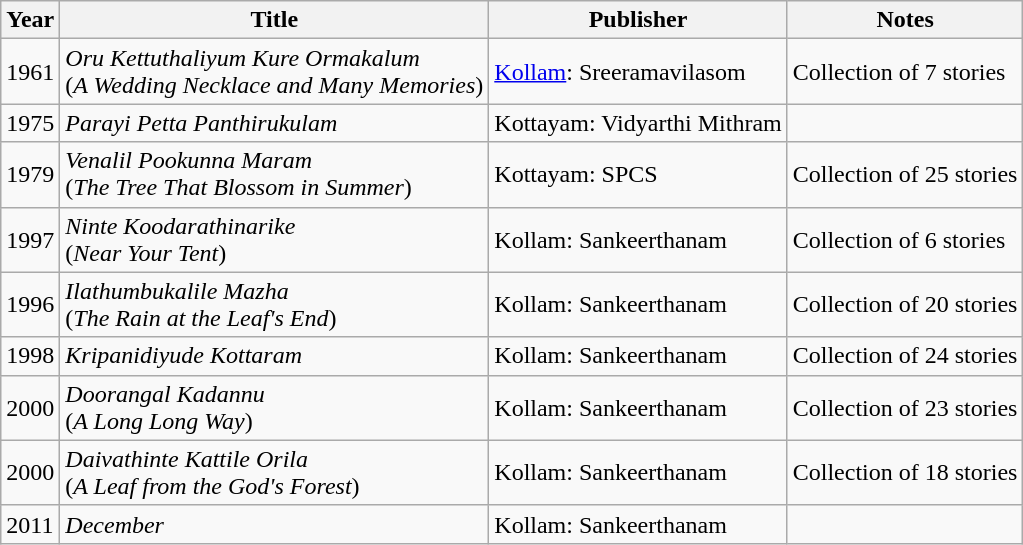<table class="wikitable">
<tr>
<th>Year</th>
<th>Title</th>
<th>Publisher</th>
<th>Notes</th>
</tr>
<tr>
<td>1961</td>
<td><em>Oru Kettuthaliyum Kure Ormakalum</em><br>(<em>A Wedding Necklace and Many Memories</em>)</td>
<td><a href='#'>Kollam</a>: Sreeramavilasom</td>
<td>Collection of 7 stories</td>
</tr>
<tr>
<td>1975</td>
<td><em>Parayi Petta Panthirukulam</em></td>
<td>Kottayam: Vidyarthi Mithram</td>
<td></td>
</tr>
<tr>
<td>1979</td>
<td><em>Venalil Pookunna Maram</em><br>(<em>The Tree That Blossom in Summer</em>)</td>
<td>Kottayam: SPCS</td>
<td>Collection of 25 stories</td>
</tr>
<tr>
<td>1997</td>
<td><em>Ninte Koodarathinarike</em><br>(<em>Near Your Tent</em>)</td>
<td>Kollam: Sankeerthanam</td>
<td>Collection of 6 stories</td>
</tr>
<tr>
<td>1996</td>
<td><em>Ilathumbukalile Mazha</em><br>(<em>The Rain at the Leaf's End</em>)</td>
<td>Kollam: Sankeerthanam</td>
<td>Collection of 20 stories</td>
</tr>
<tr>
<td>1998</td>
<td><em>Kripanidiyude Kottaram</em></td>
<td>Kollam: Sankeerthanam</td>
<td>Collection of 24 stories</td>
</tr>
<tr>
<td>2000</td>
<td><em>Doorangal Kadannu</em><br>(<em>A Long Long Way</em>)</td>
<td>Kollam: Sankeerthanam</td>
<td>Collection of 23 stories</td>
</tr>
<tr>
<td>2000</td>
<td><em>Daivathinte Kattile Orila</em><br>(<em>A Leaf from the God's Forest</em>)</td>
<td>Kollam: Sankeerthanam</td>
<td>Collection of 18 stories</td>
</tr>
<tr>
<td>2011</td>
<td><em>December</em></td>
<td>Kollam: Sankeerthanam</td>
<td></td>
</tr>
</table>
